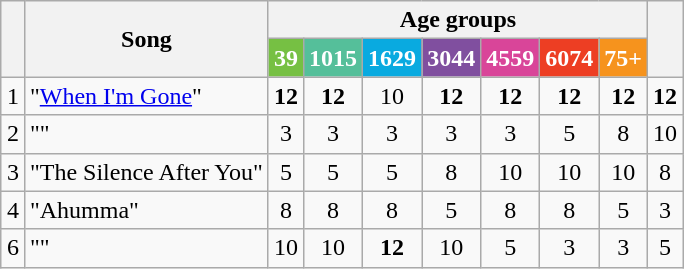<table class="wikitable" style="margin: 1em auto 1em auto; text-align:center;">
<tr>
<th rowspan="2"></th>
<th rowspan="2">Song</th>
<th colspan="7">Age groups</th>
<th rowspan="2"></th>
</tr>
<tr>
<th style="background:#76C043;color:white;">39</th>
<th style="background:#55BF9A;color:white;">1015</th>
<th style="background:#09AAE0;color:white;">1629</th>
<th style="background:#804F9F;color:white;">3044</th>
<th style="background:#D94599;color:white;">4559</th>
<th style="background:#ED3E23;color:white;">6074</th>
<th style="background:#F6931D;color:white;">75+</th>
</tr>
<tr>
<td>1</td>
<td align="left">"<a href='#'>When I'm Gone</a>"</td>
<td><strong>12</strong></td>
<td><strong>12</strong></td>
<td>10</td>
<td><strong>12</strong></td>
<td><strong>12</strong></td>
<td><strong>12</strong></td>
<td><strong>12</strong></td>
<td><strong>12</strong></td>
</tr>
<tr>
<td>2</td>
<td align="left">""</td>
<td>3</td>
<td>3</td>
<td>3</td>
<td>3</td>
<td>3</td>
<td>5</td>
<td>8</td>
<td>10</td>
</tr>
<tr>
<td>3</td>
<td align="left">"The Silence After You"</td>
<td>5</td>
<td>5</td>
<td>5</td>
<td>8</td>
<td>10</td>
<td>10</td>
<td>10</td>
<td>8</td>
</tr>
<tr>
<td>4</td>
<td align="left">"Ahumma"</td>
<td>8</td>
<td>8</td>
<td>8</td>
<td>5</td>
<td>8</td>
<td>8</td>
<td>5</td>
<td>3</td>
</tr>
<tr>
<td>6</td>
<td align="left">""</td>
<td>10</td>
<td>10</td>
<td><strong>12</strong></td>
<td>10</td>
<td>5</td>
<td>3</td>
<td>3</td>
<td>5</td>
</tr>
</table>
